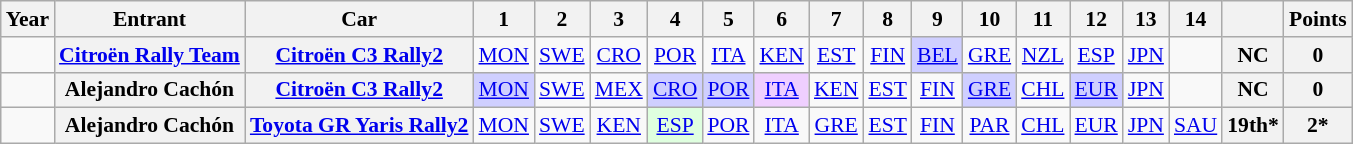<table class="wikitable" border="1" style="text-align:center; font-size:90%;">
<tr>
<th>Year</th>
<th>Entrant</th>
<th>Car</th>
<th>1</th>
<th>2</th>
<th>3</th>
<th>4</th>
<th>5</th>
<th>6</th>
<th>7</th>
<th>8</th>
<th>9</th>
<th>10</th>
<th>11</th>
<th>12</th>
<th>13</th>
<th>14</th>
<th></th>
<th>Points</th>
</tr>
<tr>
<td></td>
<th><a href='#'>Citroën Rally Team</a></th>
<th><a href='#'>Citroën C3 Rally2</a></th>
<td><a href='#'>MON</a></td>
<td><a href='#'>SWE</a></td>
<td><a href='#'>CRO</a></td>
<td><a href='#'>POR</a></td>
<td><a href='#'>ITA</a></td>
<td><a href='#'>KEN</a></td>
<td><a href='#'>EST</a></td>
<td><a href='#'>FIN</a></td>
<td style="background:#CFCFFF"><a href='#'>BEL</a><br></td>
<td><a href='#'>GRE</a></td>
<td><a href='#'>NZL</a></td>
<td><a href='#'>ESP</a></td>
<td><a href='#'>JPN</a></td>
<td></td>
<th>NC</th>
<th>0</th>
</tr>
<tr>
<td></td>
<th>Alejandro Cachón</th>
<th><a href='#'>Citroën C3 Rally2</a></th>
<td style="background:#CFCFFF"><a href='#'>MON</a><br></td>
<td><a href='#'>SWE</a></td>
<td><a href='#'>MEX</a></td>
<td style="background:#CFCFFF"><a href='#'>CRO</a><br></td>
<td style="background:#CFCFFF"><a href='#'>POR</a><br></td>
<td style="background:#EFCFFF"><a href='#'>ITA</a><br></td>
<td><a href='#'>KEN</a></td>
<td><a href='#'>EST</a></td>
<td><a href='#'>FIN</a></td>
<td style="background:#CFCFFF"><a href='#'>GRE</a><br></td>
<td><a href='#'>CHL</a></td>
<td style="background:#CFCFFF"><a href='#'>EUR</a><br></td>
<td><a href='#'>JPN</a></td>
<td></td>
<th>NC</th>
<th>0</th>
</tr>
<tr>
<td></td>
<th>Alejandro Cachón</th>
<th><a href='#'>Toyota GR Yaris Rally2</a></th>
<td><a href='#'>MON</a></td>
<td><a href='#'>SWE</a></td>
<td><a href='#'>KEN</a></td>
<td style="background:#DFFFDF"><a href='#'>ESP</a><br></td>
<td><a href='#'>POR</a></td>
<td><a href='#'>ITA</a></td>
<td><a href='#'>GRE</a></td>
<td><a href='#'>EST</a></td>
<td><a href='#'>FIN</a></td>
<td><a href='#'>PAR</a></td>
<td><a href='#'>CHL</a></td>
<td><a href='#'>EUR</a></td>
<td><a href='#'>JPN</a></td>
<td><a href='#'>SAU</a></td>
<th>19th*</th>
<th>2*</th>
</tr>
</table>
